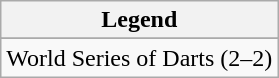<table class="wikitable">
<tr>
<th>Legend</th>
</tr>
<tr style="background:#afeeee;">
</tr>
<tr>
<td>World Series of Darts (2–2)</td>
</tr>
</table>
